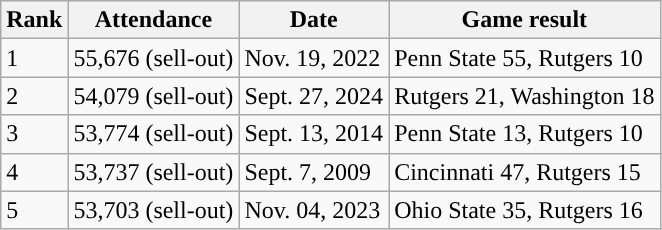<table class="wikitable">
<tr>
<th>Rank</th>
<th>Attendance</th>
<th>Date</th>
<th>Game result</th>
</tr>
<tr>
<td>1</td>
<td>55,676 (sell-out) </td>
<td>Nov. 19, 2022</td>
<td>Penn State 55, Rutgers 10</td>
</tr>
<tr>
<td>2</td>
<td>54,079 (sell-out)</td>
<td>Sept. 27, 2024</td>
<td>Rutgers 21, Washington 18</td>
</tr>
<tr>
<td>3</td>
<td>53,774 (sell-out)</td>
<td>Sept. 13, 2014</td>
<td>Penn State 13, Rutgers 10</td>
</tr>
<tr>
<td>4</td>
<td>53,737 (sell-out)</td>
<td>Sept. 7, 2009</td>
<td>Cincinnati 47, Rutgers 15</td>
</tr>
<tr>
<td>5</td>
<td>53,703 (sell-out)</td>
<td>Nov. 04, 2023</td>
<td>Ohio State 35, Rutgers 16</td>
</tr>
</table>
